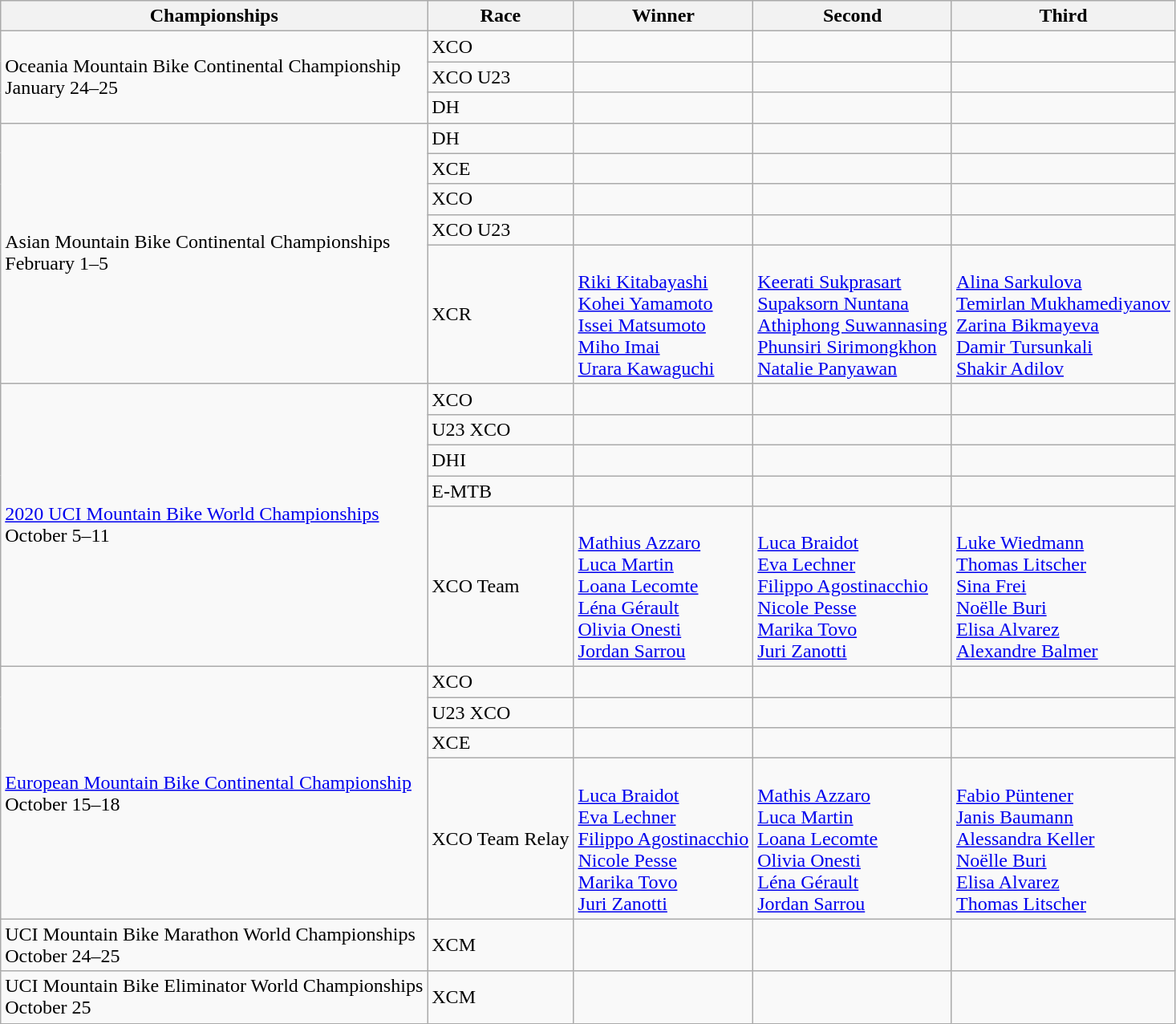<table class="wikitable sortable">
<tr>
<th>Championships</th>
<th>Race</th>
<th>Winner</th>
<th>Second</th>
<th>Third</th>
</tr>
<tr>
<td rowspan=3>Oceania Mountain Bike Continental Championship<br> January 24–25</td>
<td>XCO</td>
<td><br></td>
<td><br></td>
<td><br></td>
</tr>
<tr>
<td>XCO U23</td>
<td><br></td>
<td><br></td>
<td><br></td>
</tr>
<tr>
<td>DH</td>
<td><br></td>
<td><br></td>
<td><br></td>
</tr>
<tr>
<td rowspan=5>Asian Mountain Bike Continental Championships<br> February 1–5</td>
<td>DH</td>
<td><br></td>
<td><br></td>
<td><br></td>
</tr>
<tr>
<td>XCE</td>
<td><br></td>
<td><br></td>
<td><br></td>
</tr>
<tr>
<td>XCO</td>
<td><br></td>
<td><br></td>
<td><br></td>
</tr>
<tr>
<td>XCO U23</td>
<td><br></td>
<td><br></td>
<td><br></td>
</tr>
<tr>
<td>XCR</td>
<td><br><a href='#'>Riki Kitabayashi</a><br><a href='#'>Kohei Yamamoto</a><br><a href='#'>Issei Matsumoto</a><br><a href='#'>Miho Imai</a><br><a href='#'>Urara Kawaguchi</a></td>
<td><br><a href='#'>Keerati Sukprasart</a><br><a href='#'>Supaksorn Nuntana</a><br><a href='#'>Athiphong Suwannasing</a><br><a href='#'>Phunsiri Sirimongkhon</a><br><a href='#'>Natalie Panyawan</a></td>
<td><br><a href='#'>Alina Sarkulova</a><br><a href='#'>Temirlan Mukhamediyanov</a><br><a href='#'>Zarina Bikmayeva</a><br><a href='#'>Damir Tursunkali</a><br><a href='#'>Shakir Adilov</a></td>
</tr>
<tr>
<td rowspan=5><a href='#'>2020 UCI Mountain Bike World Championships</a><br> October 5–11</td>
<td>XCO</td>
<td><br></td>
<td><br></td>
<td><br></td>
</tr>
<tr>
<td>U23 XCO</td>
<td><br></td>
<td><br></td>
<td><br></td>
</tr>
<tr>
<td>DHI</td>
<td><br></td>
<td><br></td>
<td><br></td>
</tr>
<tr>
<td>E-MTB</td>
<td><br></td>
<td><br></td>
<td><br></td>
</tr>
<tr>
<td>XCO Team</td>
<td><br><a href='#'>Mathius Azzaro</a><br><a href='#'>Luca Martin</a><br><a href='#'>Loana Lecomte</a><br><a href='#'>Léna Gérault</a><br><a href='#'>Olivia Onesti</a><br><a href='#'>Jordan Sarrou</a></td>
<td><br><a href='#'>Luca Braidot</a><br><a href='#'>Eva Lechner</a><br><a href='#'>Filippo Agostinacchio</a><br><a href='#'>Nicole Pesse</a><br><a href='#'>Marika Tovo</a><br><a href='#'>Juri Zanotti</a></td>
<td><br><a href='#'>Luke Wiedmann</a><br><a href='#'>Thomas Litscher</a><br><a href='#'>Sina Frei</a><br><a href='#'>Noëlle Buri</a><br><a href='#'>Elisa Alvarez</a><br><a href='#'>Alexandre Balmer</a></td>
</tr>
<tr>
<td rowspan=4><a href='#'>European Mountain Bike Continental Championship</a><br> October 15–18</td>
<td>XCO</td>
<td><br></td>
<td><br></td>
<td><br></td>
</tr>
<tr>
<td>U23 XCO</td>
<td><br></td>
<td><br></td>
<td><br></td>
</tr>
<tr>
<td>XCE</td>
<td><br></td>
<td><br></td>
<td><br></td>
</tr>
<tr>
<td>XCO Team Relay</td>
<td><br><a href='#'>Luca Braidot</a><br><a href='#'>Eva Lechner</a><br><a href='#'>Filippo Agostinacchio</a><br><a href='#'>Nicole Pesse</a><br><a href='#'>Marika Tovo</a><br><a href='#'>Juri Zanotti</a></td>
<td><br><a href='#'>Mathis Azzaro</a><br><a href='#'>Luca Martin</a><br><a href='#'>Loana Lecomte</a><br><a href='#'>Olivia Onesti</a><br><a href='#'>Léna Gérault</a><br><a href='#'>Jordan Sarrou</a></td>
<td><br><a href='#'>Fabio Püntener</a><br><a href='#'>Janis Baumann</a><br><a href='#'>Alessandra Keller</a><br><a href='#'>Noëlle Buri</a><br><a href='#'>Elisa Alvarez</a><br><a href='#'>Thomas Litscher</a></td>
</tr>
<tr>
<td rowspan=1>UCI Mountain Bike Marathon World Championships<br> October 24–25</td>
<td>XCM</td>
<td><br></td>
<td><br></td>
<td><br></td>
</tr>
<tr>
<td rowspan=1>UCI Mountain Bike Eliminator World Championships<br> October 25</td>
<td>XCM</td>
<td><br></td>
<td><br></td>
<td><br></td>
</tr>
</table>
